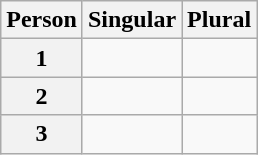<table class="wikitable">
<tr>
<th>Person</th>
<th>Singular</th>
<th>Plural</th>
</tr>
<tr>
<th>1</th>
<td></td>
<td></td>
</tr>
<tr>
<th>2</th>
<td></td>
<td></td>
</tr>
<tr>
<th>3</th>
<td></td>
<td></td>
</tr>
</table>
